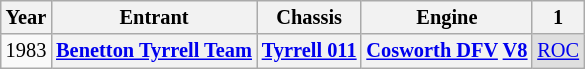<table class="wikitable" style="text-align:center; font-size:85%">
<tr>
<th>Year</th>
<th>Entrant</th>
<th>Chassis</th>
<th>Engine</th>
<th>1</th>
</tr>
<tr>
<td>1983</td>
<th nowrap><a href='#'>Benetton Tyrrell Team</a></th>
<th nowrap><a href='#'>Tyrrell 011</a></th>
<th nowrap><a href='#'>Cosworth DFV</a> <a href='#'>V8</a></th>
<td style="background:#dfdfdf;"><a href='#'>ROC</a><br></td>
</tr>
</table>
